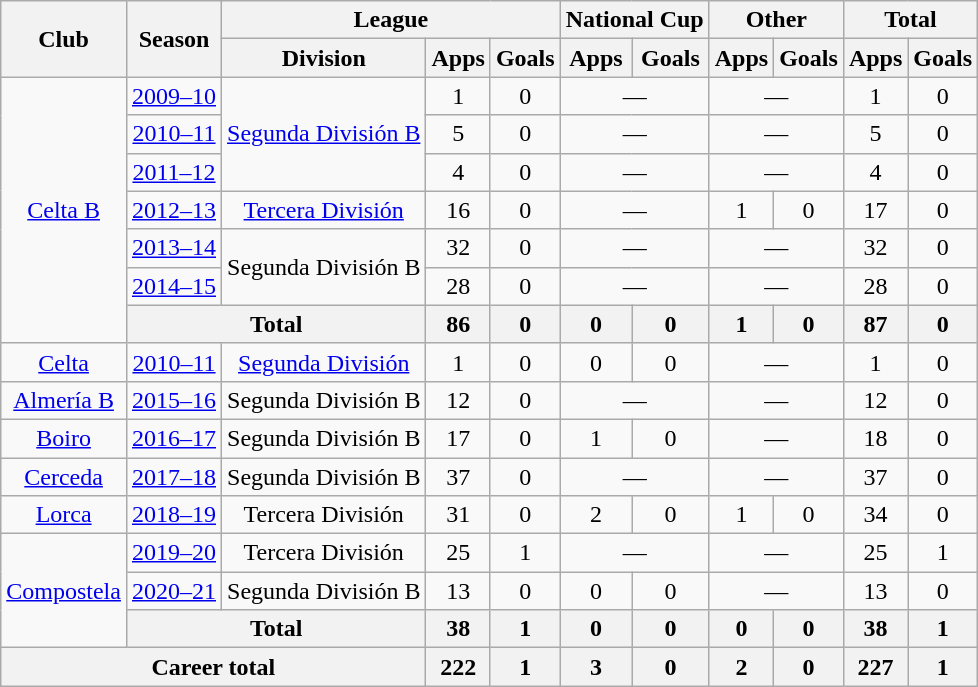<table class="wikitable" style="text-align:center">
<tr>
<th rowspan="2">Club</th>
<th rowspan="2">Season</th>
<th colspan="3">League</th>
<th colspan="2">National Cup</th>
<th colspan="2">Other</th>
<th colspan="2">Total</th>
</tr>
<tr>
<th>Division</th>
<th>Apps</th>
<th>Goals</th>
<th>Apps</th>
<th>Goals</th>
<th>Apps</th>
<th>Goals</th>
<th>Apps</th>
<th>Goals</th>
</tr>
<tr>
<td rowspan="7"><a href='#'>Celta B</a></td>
<td><a href='#'>2009–10</a></td>
<td rowspan="3"><a href='#'>Segunda División B</a></td>
<td>1</td>
<td>0</td>
<td colspan="2">—</td>
<td colspan="2">—</td>
<td>1</td>
<td>0</td>
</tr>
<tr>
<td><a href='#'>2010–11</a></td>
<td>5</td>
<td>0</td>
<td colspan="2">—</td>
<td colspan="2">—</td>
<td>5</td>
<td>0</td>
</tr>
<tr>
<td><a href='#'>2011–12</a></td>
<td>4</td>
<td>0</td>
<td colspan="2">—</td>
<td colspan="2">—</td>
<td>4</td>
<td>0</td>
</tr>
<tr>
<td><a href='#'>2012–13</a></td>
<td><a href='#'>Tercera División</a></td>
<td>16</td>
<td>0</td>
<td colspan="2">—</td>
<td>1</td>
<td>0</td>
<td>17</td>
<td>0</td>
</tr>
<tr>
<td><a href='#'>2013–14</a></td>
<td rowspan="2">Segunda División B</td>
<td>32</td>
<td>0</td>
<td colspan="2">—</td>
<td colspan="2">—</td>
<td>32</td>
<td>0</td>
</tr>
<tr>
<td><a href='#'>2014–15</a></td>
<td>28</td>
<td>0</td>
<td colspan="2">—</td>
<td colspan="2">—</td>
<td>28</td>
<td>0</td>
</tr>
<tr>
<th colspan="2">Total</th>
<th>86</th>
<th>0</th>
<th>0</th>
<th>0</th>
<th>1</th>
<th>0</th>
<th>87</th>
<th>0</th>
</tr>
<tr>
<td><a href='#'>Celta</a></td>
<td><a href='#'>2010–11</a></td>
<td><a href='#'>Segunda División</a></td>
<td>1</td>
<td>0</td>
<td>0</td>
<td>0</td>
<td colspan="2">—</td>
<td>1</td>
<td>0</td>
</tr>
<tr>
<td><a href='#'>Almería B</a></td>
<td><a href='#'>2015–16</a></td>
<td>Segunda División B</td>
<td>12</td>
<td>0</td>
<td colspan="2">—</td>
<td colspan="2">—</td>
<td>12</td>
<td>0</td>
</tr>
<tr>
<td><a href='#'>Boiro</a></td>
<td><a href='#'>2016–17</a></td>
<td>Segunda División B</td>
<td>17</td>
<td>0</td>
<td>1</td>
<td>0</td>
<td colspan="2">—</td>
<td>18</td>
<td>0</td>
</tr>
<tr>
<td><a href='#'>Cerceda</a></td>
<td><a href='#'>2017–18</a></td>
<td>Segunda División B</td>
<td>37</td>
<td>0</td>
<td colspan="2">—</td>
<td colspan="2">—</td>
<td>37</td>
<td>0</td>
</tr>
<tr>
<td><a href='#'>Lorca</a></td>
<td><a href='#'>2018–19</a></td>
<td>Tercera División</td>
<td>31</td>
<td>0</td>
<td>2</td>
<td>0</td>
<td>1</td>
<td>0</td>
<td>34</td>
<td>0</td>
</tr>
<tr>
<td rowspan="3"><a href='#'>Compostela</a></td>
<td><a href='#'>2019–20</a></td>
<td>Tercera División</td>
<td>25</td>
<td>1</td>
<td colspan="2">—</td>
<td colspan="2">—</td>
<td>25</td>
<td>1</td>
</tr>
<tr>
<td><a href='#'>2020–21</a></td>
<td>Segunda División B</td>
<td>13</td>
<td>0</td>
<td>0</td>
<td>0</td>
<td colspan="2">—</td>
<td>13</td>
<td>0</td>
</tr>
<tr>
<th colspan="2">Total</th>
<th>38</th>
<th>1</th>
<th>0</th>
<th>0</th>
<th>0</th>
<th>0</th>
<th>38</th>
<th>1</th>
</tr>
<tr>
<th colspan="3">Career total</th>
<th>222</th>
<th>1</th>
<th>3</th>
<th>0</th>
<th>2</th>
<th>0</th>
<th>227</th>
<th>1</th>
</tr>
</table>
